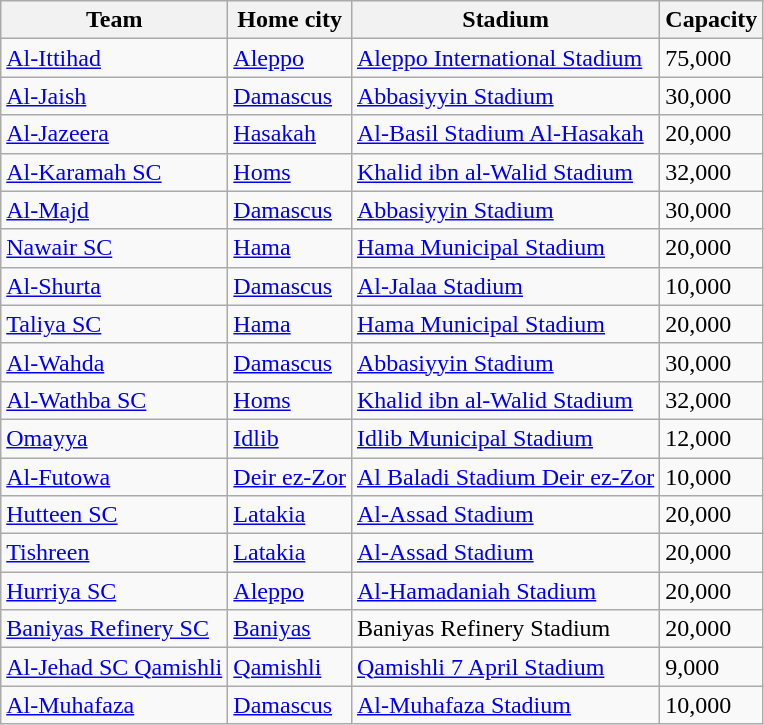<table class="wikitable sortable">
<tr>
<th>Team</th>
<th>Home city</th>
<th>Stadium</th>
<th>Capacity</th>
</tr>
<tr>
<td><a href='#'>Al-Ittihad</a></td>
<td><a href='#'>Aleppo</a></td>
<td><a href='#'>Aleppo International Stadium</a></td>
<td>75,000</td>
</tr>
<tr>
<td><a href='#'>Al-Jaish</a></td>
<td><a href='#'>Damascus</a></td>
<td><a href='#'>Abbasiyyin Stadium</a></td>
<td>30,000</td>
</tr>
<tr>
<td><a href='#'>Al-Jazeera</a></td>
<td><a href='#'>Hasakah</a></td>
<td><a href='#'>Al-Basil Stadium Al-Hasakah</a></td>
<td>20,000</td>
</tr>
<tr>
<td><a href='#'>Al-Karamah SC</a></td>
<td><a href='#'>Homs</a></td>
<td><a href='#'>Khalid ibn al-Walid Stadium</a></td>
<td>32,000</td>
</tr>
<tr>
<td><a href='#'>Al-Majd</a></td>
<td><a href='#'>Damascus</a></td>
<td><a href='#'>Abbasiyyin Stadium</a></td>
<td>30,000</td>
</tr>
<tr>
<td><a href='#'>Nawair SC</a></td>
<td><a href='#'>Hama</a></td>
<td><a href='#'>Hama Municipal Stadium</a></td>
<td>20,000</td>
</tr>
<tr>
<td><a href='#'>Al-Shurta</a></td>
<td><a href='#'>Damascus</a></td>
<td><a href='#'>Al-Jalaa Stadium</a></td>
<td>10,000</td>
</tr>
<tr>
<td><a href='#'>Taliya SC</a></td>
<td><a href='#'>Hama</a></td>
<td><a href='#'>Hama Municipal Stadium</a></td>
<td>20,000</td>
</tr>
<tr>
<td><a href='#'>Al-Wahda</a></td>
<td><a href='#'>Damascus</a></td>
<td><a href='#'>Abbasiyyin Stadium</a></td>
<td>30,000</td>
</tr>
<tr>
<td><a href='#'>Al-Wathba SC</a></td>
<td><a href='#'>Homs</a></td>
<td><a href='#'>Khalid ibn al-Walid Stadium</a></td>
<td>32,000</td>
</tr>
<tr>
<td><a href='#'>Omayya</a></td>
<td><a href='#'>Idlib</a></td>
<td><a href='#'>Idlib Municipal Stadium</a></td>
<td>12,000</td>
</tr>
<tr>
<td><a href='#'>Al-Futowa</a></td>
<td><a href='#'>Deir ez-Zor</a></td>
<td><a href='#'>Al Baladi Stadium Deir ez-Zor</a></td>
<td>10,000</td>
</tr>
<tr>
<td><a href='#'>Hutteen SC</a></td>
<td><a href='#'>Latakia</a></td>
<td><a href='#'>Al-Assad Stadium</a></td>
<td>20,000</td>
</tr>
<tr>
<td><a href='#'>Tishreen</a></td>
<td><a href='#'>Latakia</a></td>
<td><a href='#'>Al-Assad Stadium</a></td>
<td>20,000</td>
</tr>
<tr>
<td><a href='#'>Hurriya SC</a></td>
<td><a href='#'>Aleppo</a></td>
<td><a href='#'>Al-Hamadaniah Stadium</a></td>
<td>20,000</td>
</tr>
<tr>
<td><a href='#'>Baniyas Refinery SC</a></td>
<td><a href='#'>Baniyas</a></td>
<td>Baniyas Refinery Stadium</td>
<td>20,000</td>
</tr>
<tr>
<td><a href='#'>Al-Jehad SC Qamishli</a></td>
<td><a href='#'>Qamishli</a></td>
<td><a href='#'>Qamishli 7 April Stadium</a></td>
<td>9,000</td>
</tr>
<tr>
<td><a href='#'>Al-Muhafaza</a></td>
<td><a href='#'>Damascus</a></td>
<td><a href='#'>Al-Muhafaza Stadium</a></td>
<td>10,000</td>
</tr>
</table>
